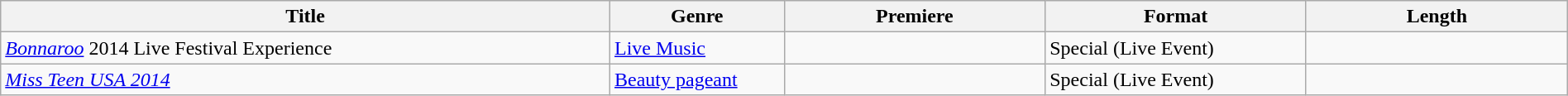<table class="wikitable sortable" style="width:100%;">
<tr>
<th style="width:35%;">Title</th>
<th style="width:10%;">Genre</th>
<th style="width:15%;">Premiere</th>
<th style="width:15%;">Format</th>
<th style="width:15%;">Length</th>
</tr>
<tr>
<td><em><a href='#'>Bonnaroo</a></em> 2014 Live Festival Experience</td>
<td><a href='#'>Live Music</a></td>
<td></td>
<td>Special (Live Event)</td>
<td></td>
</tr>
<tr>
<td><em><a href='#'>Miss Teen USA 2014</a></em></td>
<td><a href='#'>Beauty pageant</a></td>
<td></td>
<td>Special (Live Event)</td>
<td></td>
</tr>
</table>
